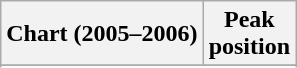<table class="wikitable sortable plainrowheaders" style="text-align:center">
<tr>
<th>Chart (2005–2006)</th>
<th>Peak<br>position</th>
</tr>
<tr>
</tr>
<tr>
</tr>
</table>
